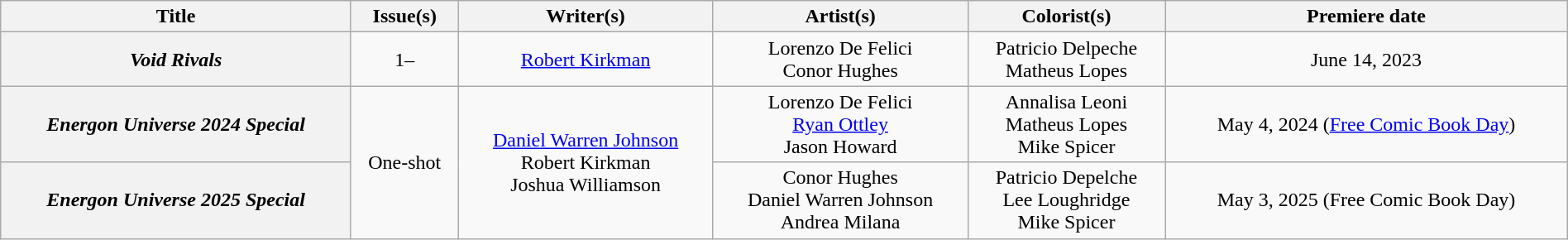<table class="wikitable" width="100%" style="text-align: center;">
<tr>
<th>Title</th>
<th>Issue(s)</th>
<th scope="col">Writer(s)</th>
<th scope="col">Artist(s)</th>
<th scope="col">Colorist(s)</th>
<th scope="col">Premiere date</th>
</tr>
<tr>
<th scope="col"><em>Void Rivals</em></th>
<td>1–</td>
<td><a href='#'>Robert Kirkman</a></td>
<td>Lorenzo De Felici<br>Conor Hughes</td>
<td>Patricio Delpeche<br>Matheus Lopes</td>
<td>June 14, 2023</td>
</tr>
<tr>
<th scope="col"><em>Energon Universe 2024 Special</em></th>
<td rowspan="2">One-shot</td>
<td rowspan="2"><a href='#'>Daniel Warren Johnson</a><br>Robert Kirkman<br>Joshua Williamson</td>
<td>Lorenzo De Felici<br><a href='#'>Ryan Ottley</a><br>Jason Howard</td>
<td>Annalisa Leoni<br>Matheus Lopes<br>Mike Spicer</td>
<td>May 4, 2024 (<a href='#'>Free Comic Book Day</a>)</td>
</tr>
<tr>
<th><em>Energon Universe 2025 Special</em></th>
<td>Conor Hughes<br>Daniel Warren Johnson<br>Andrea Milana</td>
<td>Patricio Depelche<br>Lee Loughridge<br>Mike Spicer</td>
<td>May 3, 2025 (Free Comic Book Day)</td>
</tr>
</table>
